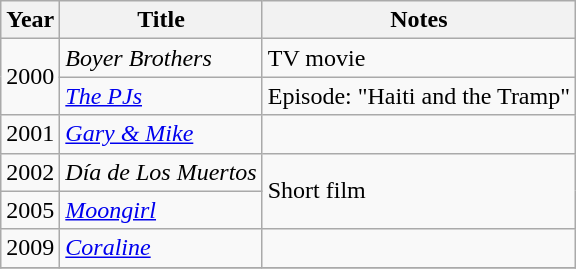<table class="wikitable">
<tr>
<th>Year</th>
<th>Title</th>
<th>Notes</th>
</tr>
<tr>
<td rowspan="2">2000</td>
<td><em>Boyer Brothers</em></td>
<td>TV movie</td>
</tr>
<tr>
<td><em><a href='#'>The PJs</a></em></td>
<td>Episode: "Haiti and the Tramp"</td>
</tr>
<tr>
<td>2001</td>
<td><em><a href='#'>Gary & Mike</a></em></td>
<td></td>
</tr>
<tr>
<td>2002</td>
<td><em>Día de Los Muertos</em></td>
<td rowspan="2">Short film</td>
</tr>
<tr>
<td>2005</td>
<td><em><a href='#'>Moongirl</a></em></td>
</tr>
<tr>
<td>2009</td>
<td><em><a href='#'>Coraline</a></em></td>
<td></td>
</tr>
<tr>
</tr>
</table>
